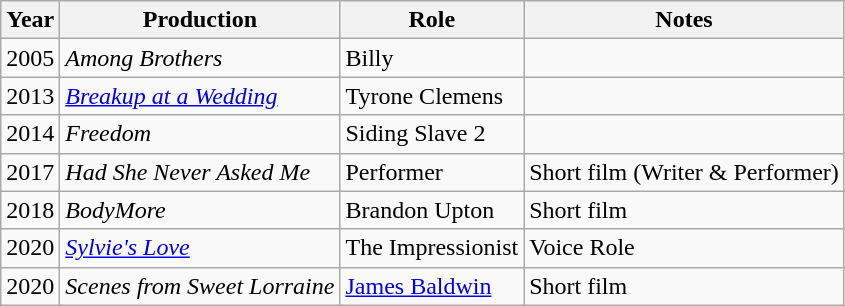<table class="wikitable sortable">
<tr>
<th>Year</th>
<th>Production</th>
<th>Role</th>
<th class="unsortable">Notes</th>
</tr>
<tr>
<td>2005</td>
<td><em>Among Brothers</em></td>
<td>Billy</td>
<td></td>
</tr>
<tr>
<td>2013</td>
<td><em><a href='#'>Breakup at a Wedding</a></em></td>
<td>Tyrone Clemens</td>
<td></td>
</tr>
<tr>
<td>2014</td>
<td><em>Freedom</em></td>
<td>Siding Slave 2</td>
<td></td>
</tr>
<tr>
<td>2017</td>
<td><em>Had She Never Asked Me</em></td>
<td>Performer</td>
<td>Short film (Writer & Performer)</td>
</tr>
<tr>
<td>2018</td>
<td><em>BodyMore</em></td>
<td>Brandon Upton</td>
<td>Short film</td>
</tr>
<tr>
<td>2020</td>
<td><em><a href='#'>Sylvie's Love</a></em></td>
<td>The Impressionist</td>
<td>Voice Role</td>
</tr>
<tr>
<td>2020</td>
<td><em>Scenes from Sweet Lorraine</em></td>
<td><a href='#'>James Baldwin</a></td>
<td>Short film</td>
</tr>
</table>
